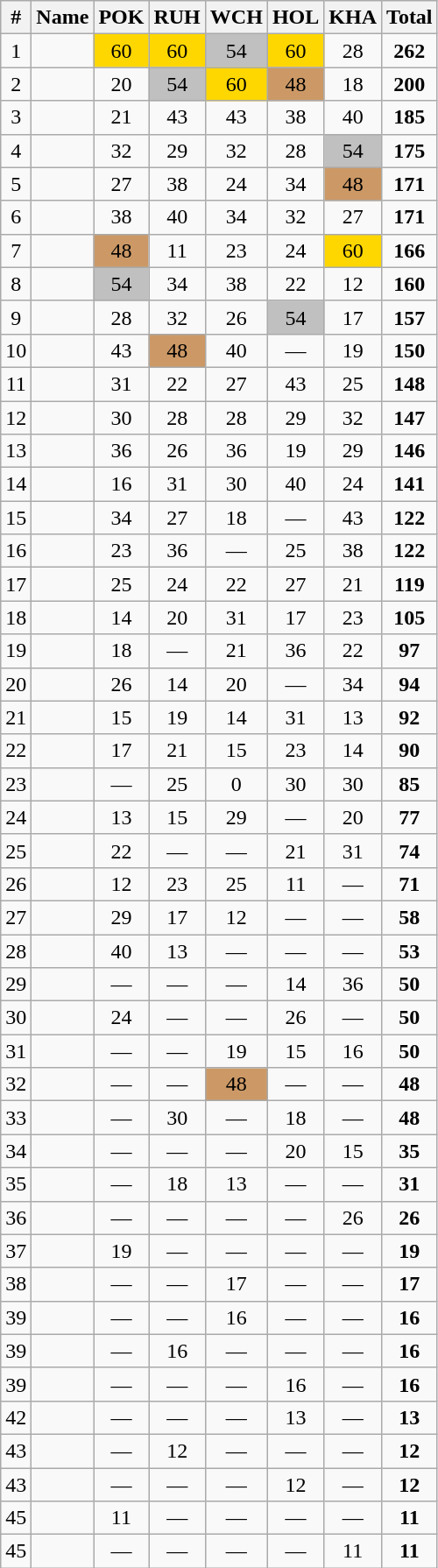<table class="wikitable sortable" style="text-align:center;">
<tr>
<th>#</th>
<th>Name</th>
<th>POK</th>
<th>RUH</th>
<th>WCH</th>
<th>HOL</th>
<th>KHA</th>
<th>Total</th>
</tr>
<tr>
<td>1</td>
<td align="left"></td>
<td bgcolor="gold">60</td>
<td bgcolor="gold">60</td>
<td bgcolor="silver">54</td>
<td bgcolor="gold">60</td>
<td>28</td>
<td><strong>262</strong></td>
</tr>
<tr>
<td>2</td>
<td align="left"></td>
<td>20</td>
<td bgcolor="silver">54</td>
<td bgcolor="gold">60</td>
<td bgcolor="CC9966">48</td>
<td>18</td>
<td><strong>200</strong></td>
</tr>
<tr>
<td>3</td>
<td align="left"></td>
<td>21</td>
<td>43</td>
<td>43</td>
<td>38</td>
<td>40</td>
<td><strong>185</strong></td>
</tr>
<tr>
<td>4</td>
<td align="left"></td>
<td>32</td>
<td>29</td>
<td>32</td>
<td>28</td>
<td bgcolor="silver">54</td>
<td><strong>175</strong></td>
</tr>
<tr>
<td>5</td>
<td align="left"></td>
<td>27</td>
<td>38</td>
<td>24</td>
<td>34</td>
<td bgcolor="CC9966">48</td>
<td><strong>171</strong></td>
</tr>
<tr>
<td>6</td>
<td align="left"></td>
<td>38</td>
<td>40</td>
<td>34</td>
<td>32</td>
<td>27</td>
<td><strong>171</strong></td>
</tr>
<tr>
<td>7</td>
<td align="left"></td>
<td bgcolor="CC9966">48</td>
<td>11</td>
<td>23</td>
<td>24</td>
<td bgcolor="gold">60</td>
<td><strong>166</strong></td>
</tr>
<tr>
<td>8</td>
<td align="left"></td>
<td bgcolor="silver">54</td>
<td>34</td>
<td>38</td>
<td>22</td>
<td>12</td>
<td><strong>160</strong></td>
</tr>
<tr>
<td>9</td>
<td align="left"></td>
<td>28</td>
<td>32</td>
<td>26</td>
<td bgcolor="silver">54</td>
<td>17</td>
<td><strong>157</strong></td>
</tr>
<tr>
<td>10</td>
<td align="left"></td>
<td>43</td>
<td bgcolor="CC9966">48</td>
<td>40</td>
<td>—</td>
<td>19</td>
<td><strong>150</strong></td>
</tr>
<tr>
<td>11</td>
<td align="left"></td>
<td>31</td>
<td>22</td>
<td>27</td>
<td>43</td>
<td>25</td>
<td><strong>148</strong></td>
</tr>
<tr>
<td>12</td>
<td align="left"></td>
<td>30</td>
<td>28</td>
<td>28</td>
<td>29</td>
<td>32</td>
<td><strong>147</strong></td>
</tr>
<tr>
<td>13</td>
<td align="left"></td>
<td>36</td>
<td>26</td>
<td>36</td>
<td>19</td>
<td>29</td>
<td><strong>146</strong></td>
</tr>
<tr>
<td>14</td>
<td align="left"></td>
<td>16</td>
<td>31</td>
<td>30</td>
<td>40</td>
<td>24</td>
<td><strong>141</strong></td>
</tr>
<tr>
<td>15</td>
<td align="left"></td>
<td>34</td>
<td>27</td>
<td>18</td>
<td>—</td>
<td>43</td>
<td><strong>122</strong></td>
</tr>
<tr>
<td>16</td>
<td align="left"></td>
<td>23</td>
<td>36</td>
<td>—</td>
<td>25</td>
<td>38</td>
<td><strong>122</strong></td>
</tr>
<tr>
<td>17</td>
<td align="left"></td>
<td>25</td>
<td>24</td>
<td>22</td>
<td>27</td>
<td>21</td>
<td><strong>119</strong></td>
</tr>
<tr>
<td>18</td>
<td align="left"></td>
<td>14</td>
<td>20</td>
<td>31</td>
<td>17</td>
<td>23</td>
<td><strong>105</strong></td>
</tr>
<tr>
<td>19</td>
<td align="left"></td>
<td>18</td>
<td>—</td>
<td>21</td>
<td>36</td>
<td>22</td>
<td><strong>97</strong></td>
</tr>
<tr>
<td>20</td>
<td align="left"></td>
<td>26</td>
<td>14</td>
<td>20</td>
<td>—</td>
<td>34</td>
<td><strong>94</strong></td>
</tr>
<tr>
<td>21</td>
<td align="left"></td>
<td>15</td>
<td>19</td>
<td>14</td>
<td>31</td>
<td>13</td>
<td><strong>92</strong></td>
</tr>
<tr>
<td>22</td>
<td align="left"></td>
<td>17</td>
<td>21</td>
<td>15</td>
<td>23</td>
<td>14</td>
<td><strong>90</strong></td>
</tr>
<tr>
<td>23</td>
<td align="left"></td>
<td>—</td>
<td>25</td>
<td>0</td>
<td>30</td>
<td>30</td>
<td><strong>85</strong></td>
</tr>
<tr>
<td>24</td>
<td align="left"></td>
<td>13</td>
<td>15</td>
<td>29</td>
<td>—</td>
<td>20</td>
<td><strong>77</strong></td>
</tr>
<tr>
<td>25</td>
<td align="left"></td>
<td>22</td>
<td>—</td>
<td>—</td>
<td>21</td>
<td>31</td>
<td><strong>74</strong></td>
</tr>
<tr>
<td>26</td>
<td align="left"></td>
<td>12</td>
<td>23</td>
<td>25</td>
<td>11</td>
<td>—</td>
<td><strong>71</strong></td>
</tr>
<tr>
<td>27</td>
<td align="left"></td>
<td>29</td>
<td>17</td>
<td>12</td>
<td>—</td>
<td>—</td>
<td><strong>58</strong></td>
</tr>
<tr>
<td>28</td>
<td align="left"></td>
<td>40</td>
<td>13</td>
<td>—</td>
<td>—</td>
<td>—</td>
<td><strong>53</strong></td>
</tr>
<tr>
<td>29</td>
<td align="left"></td>
<td>—</td>
<td>—</td>
<td>—</td>
<td>14</td>
<td>36</td>
<td><strong>50</strong></td>
</tr>
<tr>
<td>30</td>
<td align="left"></td>
<td>24</td>
<td>—</td>
<td>—</td>
<td>26</td>
<td>—</td>
<td><strong>50</strong></td>
</tr>
<tr>
<td>31</td>
<td align="left"></td>
<td>—</td>
<td>—</td>
<td>19</td>
<td>15</td>
<td>16</td>
<td><strong>50</strong></td>
</tr>
<tr>
<td>32</td>
<td align="left"></td>
<td>—</td>
<td>—</td>
<td bgcolor="CC9966">48</td>
<td>—</td>
<td>—</td>
<td><strong>48</strong></td>
</tr>
<tr>
<td>33</td>
<td align="left"></td>
<td>—</td>
<td>30</td>
<td>—</td>
<td>18</td>
<td>—</td>
<td><strong>48</strong></td>
</tr>
<tr>
<td>34</td>
<td align="left"></td>
<td>—</td>
<td>—</td>
<td>—</td>
<td>20</td>
<td>15</td>
<td><strong>35</strong></td>
</tr>
<tr>
<td>35</td>
<td align="left"></td>
<td>—</td>
<td>18</td>
<td>13</td>
<td>—</td>
<td>—</td>
<td><strong>31</strong></td>
</tr>
<tr>
<td>36</td>
<td align="left"></td>
<td>—</td>
<td>—</td>
<td>—</td>
<td>—</td>
<td>26</td>
<td><strong>26</strong></td>
</tr>
<tr>
<td>37</td>
<td align="left"></td>
<td>19</td>
<td>—</td>
<td>—</td>
<td>—</td>
<td>—</td>
<td><strong>19</strong></td>
</tr>
<tr>
<td>38</td>
<td align="left"></td>
<td>—</td>
<td>—</td>
<td>17</td>
<td>—</td>
<td>—</td>
<td><strong>17</strong></td>
</tr>
<tr>
<td>39</td>
<td align="left"></td>
<td>—</td>
<td>—</td>
<td>16</td>
<td>—</td>
<td>—</td>
<td><strong>16</strong></td>
</tr>
<tr>
<td>39</td>
<td align="left"></td>
<td>—</td>
<td>16</td>
<td>—</td>
<td>—</td>
<td>—</td>
<td><strong>16</strong></td>
</tr>
<tr>
<td>39</td>
<td align="left"></td>
<td>—</td>
<td>—</td>
<td>—</td>
<td>16</td>
<td>—</td>
<td><strong>16</strong></td>
</tr>
<tr>
<td>42</td>
<td align="left"></td>
<td>—</td>
<td>—</td>
<td>—</td>
<td>13</td>
<td>—</td>
<td><strong>13</strong></td>
</tr>
<tr>
<td>43</td>
<td align="left"></td>
<td>—</td>
<td>12</td>
<td>—</td>
<td>—</td>
<td>—</td>
<td><strong>12</strong></td>
</tr>
<tr>
<td>43</td>
<td align="left"></td>
<td>—</td>
<td>—</td>
<td>—</td>
<td>12</td>
<td>—</td>
<td><strong>12</strong></td>
</tr>
<tr>
<td>45</td>
<td align="left"></td>
<td>11</td>
<td>—</td>
<td>—</td>
<td>—</td>
<td>—</td>
<td><strong>11</strong></td>
</tr>
<tr>
<td>45</td>
<td align="left"></td>
<td>—</td>
<td>—</td>
<td>—</td>
<td>—</td>
<td>11</td>
<td><strong>11</strong></td>
</tr>
</table>
